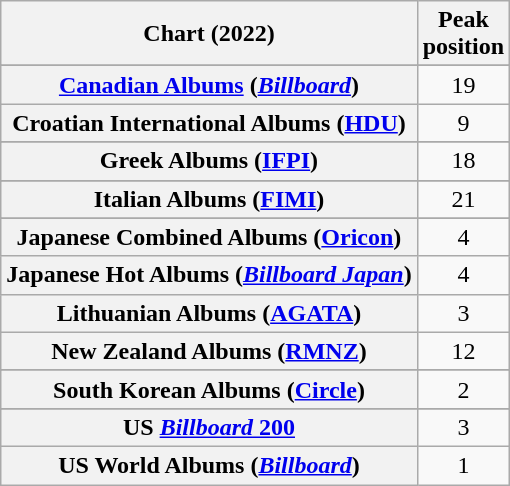<table class="wikitable sortable plainrowheaders" style="text-align:center">
<tr>
<th scope="col">Chart (2022)</th>
<th scope="col">Peak<br>position</th>
</tr>
<tr>
</tr>
<tr>
</tr>
<tr>
</tr>
<tr>
</tr>
<tr>
<th scope="row"><a href='#'>Canadian Albums</a> (<em><a href='#'>Billboard</a></em>)</th>
<td>19</td>
</tr>
<tr>
<th scope="row">Croatian International Albums (<a href='#'>HDU</a>)</th>
<td>9</td>
</tr>
<tr>
</tr>
<tr>
</tr>
<tr>
</tr>
<tr>
</tr>
<tr>
</tr>
<tr>
<th scope="row">Greek Albums (<a href='#'>IFPI</a>)</th>
<td>18</td>
</tr>
<tr>
</tr>
<tr>
</tr>
<tr>
<th scope="row">Italian Albums (<a href='#'>FIMI</a>)</th>
<td>21</td>
</tr>
<tr>
</tr>
<tr>
<th scope="row">Japanese Combined Albums (<a href='#'>Oricon</a>)</th>
<td>4</td>
</tr>
<tr>
<th scope="row">Japanese Hot Albums (<em><a href='#'>Billboard Japan</a></em>)</th>
<td>4</td>
</tr>
<tr>
<th scope="row">Lithuanian Albums (<a href='#'>AGATA</a>)</th>
<td>3</td>
</tr>
<tr>
<th scope="row">New Zealand Albums (<a href='#'>RMNZ</a>)</th>
<td>12</td>
</tr>
<tr>
</tr>
<tr>
</tr>
<tr>
<th scope="row">South Korean Albums (<a href='#'>Circle</a>)</th>
<td>2</td>
</tr>
<tr>
</tr>
<tr>
</tr>
<tr>
</tr>
<tr>
</tr>
<tr>
<th scope="row">US <a href='#'><em>Billboard</em> 200</a></th>
<td>3</td>
</tr>
<tr>
<th scope="row">US World Albums (<em><a href='#'>Billboard</a></em>)</th>
<td>1</td>
</tr>
</table>
